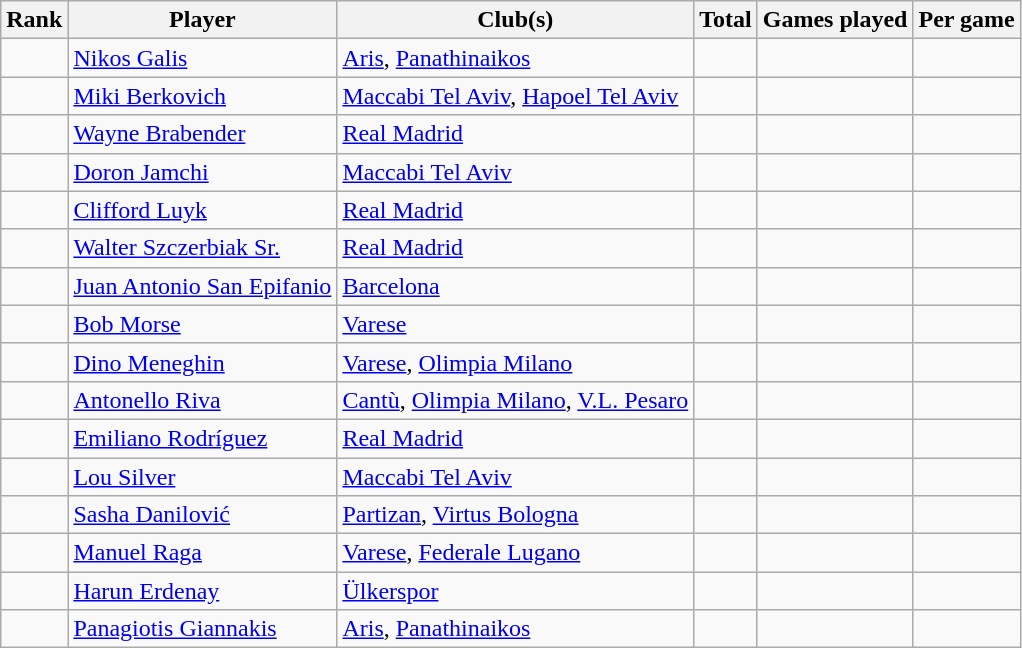<table class="wikitable sortable">
<tr>
<th>Rank</th>
<th>Player</th>
<th>Club(s)</th>
<th>Total</th>
<th>Games played</th>
<th>Per game</th>
</tr>
<tr>
<td></td>
<td>  <a href='#'>Nikos Galis</a></td>
<td><a href='#'>Aris</a>, <a href='#'>Panathinaikos</a></td>
<td></td>
<td></td>
<td></td>
</tr>
<tr>
<td></td>
<td> <a href='#'>Miki Berkovich</a></td>
<td><a href='#'>Maccabi Tel Aviv</a>, <a href='#'>Hapoel Tel Aviv</a></td>
<td></td>
<td></td>
<td></td>
</tr>
<tr>
<td></td>
<td>  <a href='#'>Wayne Brabender</a></td>
<td><a href='#'>Real Madrid</a></td>
<td></td>
<td></td>
<td></td>
</tr>
<tr>
<td></td>
<td> <a href='#'>Doron Jamchi</a></td>
<td><a href='#'>Maccabi Tel Aviv</a></td>
<td></td>
<td></td>
<td></td>
</tr>
<tr>
<td></td>
<td>  <a href='#'>Clifford Luyk</a></td>
<td><a href='#'>Real Madrid</a></td>
<td></td>
<td></td>
<td></td>
</tr>
<tr>
<td></td>
<td> <a href='#'>Walter Szczerbiak Sr.</a></td>
<td><a href='#'>Real Madrid</a></td>
<td></td>
<td></td>
<td></td>
</tr>
<tr>
<td></td>
<td> <a href='#'>Juan Antonio San Epifanio</a></td>
<td><a href='#'>Barcelona</a></td>
<td></td>
<td></td>
<td></td>
</tr>
<tr>
<td></td>
<td> <a href='#'>Bob Morse</a></td>
<td><a href='#'>Varese</a></td>
<td></td>
<td></td>
<td></td>
</tr>
<tr>
<td></td>
<td> <a href='#'>Dino Meneghin</a></td>
<td><a href='#'>Varese</a>, <a href='#'>Olimpia Milano</a></td>
<td></td>
<td></td>
<td></td>
</tr>
<tr>
<td></td>
<td> <a href='#'>Antonello Riva</a></td>
<td><a href='#'>Cantù</a>, <a href='#'>Olimpia Milano</a>, <a href='#'>V.L. Pesaro</a></td>
<td></td>
<td></td>
<td></td>
</tr>
<tr>
<td></td>
<td> <a href='#'>Emiliano Rodríguez</a></td>
<td><a href='#'>Real Madrid</a></td>
<td></td>
<td></td>
<td></td>
</tr>
<tr>
<td></td>
<td>  <a href='#'>Lou Silver</a></td>
<td><a href='#'>Maccabi Tel Aviv</a></td>
<td></td>
<td></td>
<td></td>
</tr>
<tr>
<td></td>
<td>  <a href='#'>Sasha Danilović</a></td>
<td><a href='#'>Partizan</a>, <a href='#'>Virtus Bologna</a></td>
<td></td>
<td></td>
<td></td>
</tr>
<tr>
<td></td>
<td> <a href='#'>Manuel Raga</a></td>
<td><a href='#'>Varese</a>, <a href='#'>Federale Lugano</a></td>
<td></td>
<td></td>
<td></td>
</tr>
<tr>
<td></td>
<td> <a href='#'>Harun Erdenay</a></td>
<td><a href='#'>Ülkerspor</a></td>
<td></td>
<td></td>
<td></td>
</tr>
<tr>
<td></td>
<td> <a href='#'>Panagiotis Giannakis</a></td>
<td><a href='#'>Aris</a>, <a href='#'>Panathinaikos</a></td>
<td></td>
<td></td>
<td></td>
</tr>
</table>
